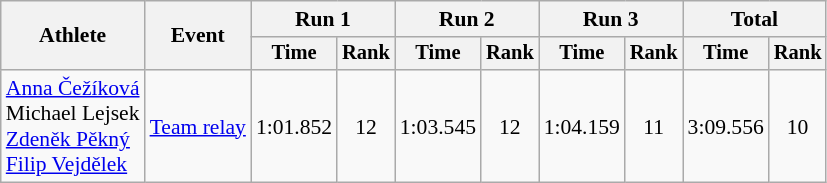<table class="wikitable" style="font-size:90%">
<tr>
<th rowspan="2">Athlete</th>
<th rowspan="2">Event</th>
<th colspan=2>Run 1</th>
<th colspan=2>Run 2</th>
<th colspan=2>Run 3</th>
<th colspan=2>Total</th>
</tr>
<tr style="font-size:95%">
<th>Time</th>
<th>Rank</th>
<th>Time</th>
<th>Rank</th>
<th>Time</th>
<th>Rank</th>
<th>Time</th>
<th>Rank</th>
</tr>
<tr align=center>
<td align=left><a href='#'>Anna Čežíková</a><br>Michael Lejsek<br><a href='#'>Zdeněk Pěkný</a><br><a href='#'>Filip Vejdělek</a></td>
<td align=left><a href='#'>Team relay</a></td>
<td>1:01.852</td>
<td>12</td>
<td>1:03.545</td>
<td>12</td>
<td>1:04.159</td>
<td>11</td>
<td>3:09.556</td>
<td>10</td>
</tr>
</table>
